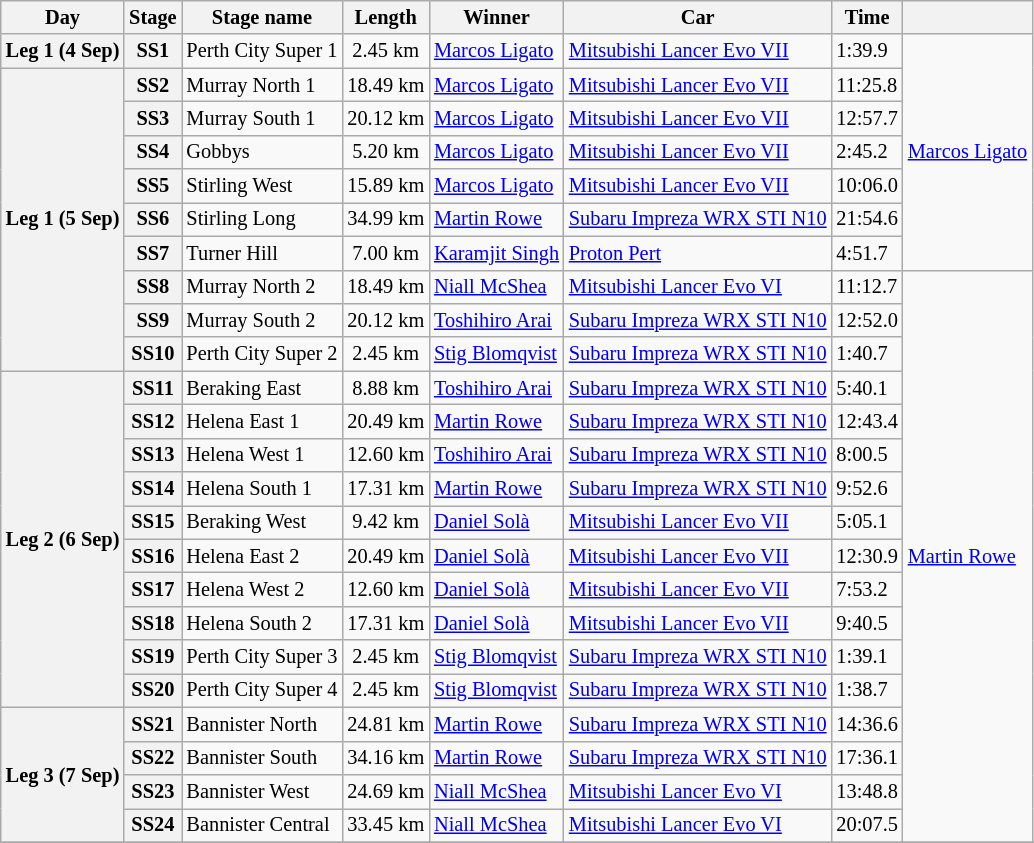<table class="wikitable" style="font-size: 85%;">
<tr>
<th>Day</th>
<th>Stage</th>
<th>Stage name</th>
<th>Length</th>
<th>Winner</th>
<th>Car</th>
<th>Time</th>
<th></th>
</tr>
<tr>
<th rowspan="1">Leg 1 (4 Sep)</th>
<th>SS1</th>
<td>Perth City Super 1</td>
<td align="center">2.45 km</td>
<td> <a href='#'>Marcos Ligato</a></td>
<td><a href='#'>Mitsubishi Lancer Evo VII</a></td>
<td>1:39.9</td>
<td rowspan="7"> <a href='#'>Marcos Ligato</a></td>
</tr>
<tr>
<th rowspan="9">Leg 1 (5 Sep)</th>
<th>SS2</th>
<td>Murray North 1</td>
<td align="center">18.49 km</td>
<td> <a href='#'>Marcos Ligato</a></td>
<td><a href='#'>Mitsubishi Lancer Evo VII</a></td>
<td>11:25.8</td>
</tr>
<tr>
<th>SS3</th>
<td>Murray South 1</td>
<td align="center">20.12 km</td>
<td> <a href='#'>Marcos Ligato</a></td>
<td><a href='#'>Mitsubishi Lancer Evo VII</a></td>
<td>12:57.7</td>
</tr>
<tr>
<th>SS4</th>
<td>Gobbys</td>
<td align="center">5.20 km</td>
<td> <a href='#'>Marcos Ligato</a></td>
<td><a href='#'>Mitsubishi Lancer Evo VII</a></td>
<td>2:45.2</td>
</tr>
<tr>
<th>SS5</th>
<td>Stirling West</td>
<td align="center">15.89 km</td>
<td> <a href='#'>Marcos Ligato</a></td>
<td><a href='#'>Mitsubishi Lancer Evo VII</a></td>
<td>10:06.0</td>
</tr>
<tr>
<th>SS6</th>
<td>Stirling Long</td>
<td align="center">34.99 km</td>
<td> <a href='#'>Martin Rowe</a></td>
<td><a href='#'>Subaru Impreza WRX STI N10</a></td>
<td>21:54.6</td>
</tr>
<tr>
<th>SS7</th>
<td>Turner Hill</td>
<td align="center">7.00 km</td>
<td> <a href='#'>Karamjit Singh</a></td>
<td><a href='#'>Proton Pert</a></td>
<td>4:51.7</td>
</tr>
<tr>
<th>SS8</th>
<td>Murray North 2</td>
<td align="center">18.49 km</td>
<td> <a href='#'>Niall McShea</a></td>
<td><a href='#'>Mitsubishi Lancer Evo VI</a></td>
<td>11:12.7</td>
<td rowspan="17"> <a href='#'>Martin Rowe</a></td>
</tr>
<tr>
<th>SS9</th>
<td>Murray South 2</td>
<td align="center">20.12 km</td>
<td> <a href='#'>Toshihiro Arai</a></td>
<td><a href='#'>Subaru Impreza WRX STI N10</a></td>
<td>12:52.0</td>
</tr>
<tr>
<th>SS10</th>
<td>Perth City Super 2</td>
<td align="center">2.45 km</td>
<td> <a href='#'>Stig Blomqvist</a></td>
<td><a href='#'>Subaru Impreza WRX STI N10</a></td>
<td>1:40.7</td>
</tr>
<tr>
<th rowspan="10">Leg 2 (6 Sep)</th>
<th>SS11</th>
<td>Beraking East</td>
<td align="center">8.88 km</td>
<td> <a href='#'>Toshihiro Arai</a></td>
<td><a href='#'>Subaru Impreza WRX STI N10</a></td>
<td>5:40.1</td>
</tr>
<tr>
<th>SS12</th>
<td>Helena East 1</td>
<td align="center">20.49 km</td>
<td> <a href='#'>Martin Rowe</a></td>
<td><a href='#'>Subaru Impreza WRX STI N10</a></td>
<td>12:43.4</td>
</tr>
<tr>
<th>SS13</th>
<td>Helena West 1</td>
<td align="center">12.60 km</td>
<td> <a href='#'>Toshihiro Arai</a></td>
<td><a href='#'>Subaru Impreza WRX STI N10</a></td>
<td>8:00.5</td>
</tr>
<tr>
<th>SS14</th>
<td>Helena South 1</td>
<td align="center">17.31 km</td>
<td> <a href='#'>Martin Rowe</a></td>
<td><a href='#'>Subaru Impreza WRX STI N10</a></td>
<td>9:52.6</td>
</tr>
<tr>
<th>SS15</th>
<td>Beraking West</td>
<td align="center">9.42 km</td>
<td> <a href='#'>Daniel Solà</a></td>
<td><a href='#'>Mitsubishi Lancer Evo VII</a></td>
<td>5:05.1</td>
</tr>
<tr>
<th>SS16</th>
<td>Helena East 2</td>
<td align="center">20.49 km</td>
<td> <a href='#'>Daniel Solà</a></td>
<td><a href='#'>Mitsubishi Lancer Evo VII</a></td>
<td>12:30.9</td>
</tr>
<tr>
<th>SS17</th>
<td>Helena West 2</td>
<td align="center">12.60 km</td>
<td> <a href='#'>Daniel Solà</a></td>
<td><a href='#'>Mitsubishi Lancer Evo VII</a></td>
<td>7:53.2</td>
</tr>
<tr>
<th>SS18</th>
<td>Helena South 2</td>
<td align="center">17.31 km</td>
<td> <a href='#'>Daniel Solà</a></td>
<td><a href='#'>Mitsubishi Lancer Evo VII</a></td>
<td>9:40.5</td>
</tr>
<tr>
<th>SS19</th>
<td>Perth City Super 3</td>
<td align="center">2.45 km</td>
<td> <a href='#'>Stig Blomqvist</a></td>
<td><a href='#'>Subaru Impreza WRX STI N10</a></td>
<td>1:39.1</td>
</tr>
<tr>
<th>SS20</th>
<td>Perth City Super 4</td>
<td align="center">2.45 km</td>
<td> <a href='#'>Stig Blomqvist</a></td>
<td><a href='#'>Subaru Impreza WRX STI N10</a></td>
<td>1:38.7</td>
</tr>
<tr>
<th rowspan="4">Leg 3 (7 Sep)</th>
<th>SS21</th>
<td>Bannister North</td>
<td align="center">24.81 km</td>
<td> <a href='#'>Martin Rowe</a></td>
<td><a href='#'>Subaru Impreza WRX STI N10</a></td>
<td>14:36.6</td>
</tr>
<tr>
<th>SS22</th>
<td>Bannister South</td>
<td align="center">34.16 km</td>
<td> <a href='#'>Martin Rowe</a></td>
<td><a href='#'>Subaru Impreza WRX STI N10</a></td>
<td>17:36.1</td>
</tr>
<tr>
<th>SS23</th>
<td>Bannister West</td>
<td align="center">24.69 km</td>
<td> <a href='#'>Niall McShea</a></td>
<td><a href='#'>Mitsubishi Lancer Evo VI</a></td>
<td>13:48.8</td>
</tr>
<tr>
<th>SS24</th>
<td>Bannister Central</td>
<td align="center">33.45 km</td>
<td> <a href='#'>Niall McShea</a></td>
<td><a href='#'>Mitsubishi Lancer Evo VI</a></td>
<td>20:07.5</td>
</tr>
<tr>
</tr>
</table>
